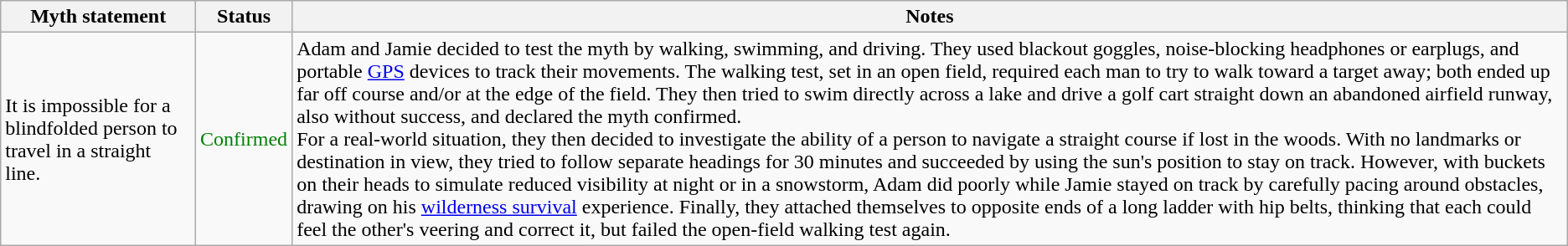<table class="wikitable plainrowheaders">
<tr>
<th>Myth statement</th>
<th>Status</th>
<th>Notes</th>
</tr>
<tr>
<td>It is impossible for a blindfolded person to travel in a straight line.</td>
<td style="color:green">Confirmed</td>
<td>Adam and Jamie decided to test the myth by walking, swimming, and driving. They used blackout goggles, noise-blocking headphones or earplugs, and portable <a href='#'>GPS</a> devices to track their movements. The walking test, set in an open field, required each man to try to walk toward a target  away; both ended up far off course and/or at the edge of the field. They then tried to swim directly across a lake and drive a golf cart straight down an abandoned airfield runway, also without success, and declared the myth confirmed.<br>For a real-world situation, they then decided to investigate the ability of a person to navigate a straight course if lost in the woods. With no landmarks or destination in view, they tried to follow separate headings for 30 minutes and succeeded by using the sun's position to stay on track. However, with buckets on their heads to simulate reduced visibility at night or in a snowstorm, Adam did poorly while Jamie stayed on track by carefully pacing around obstacles, drawing on his <a href='#'>wilderness survival</a> experience. Finally, they attached themselves to opposite ends of a long ladder with hip belts, thinking that each could feel the other's veering and correct it, but failed the open-field walking test again.</td>
</tr>
</table>
